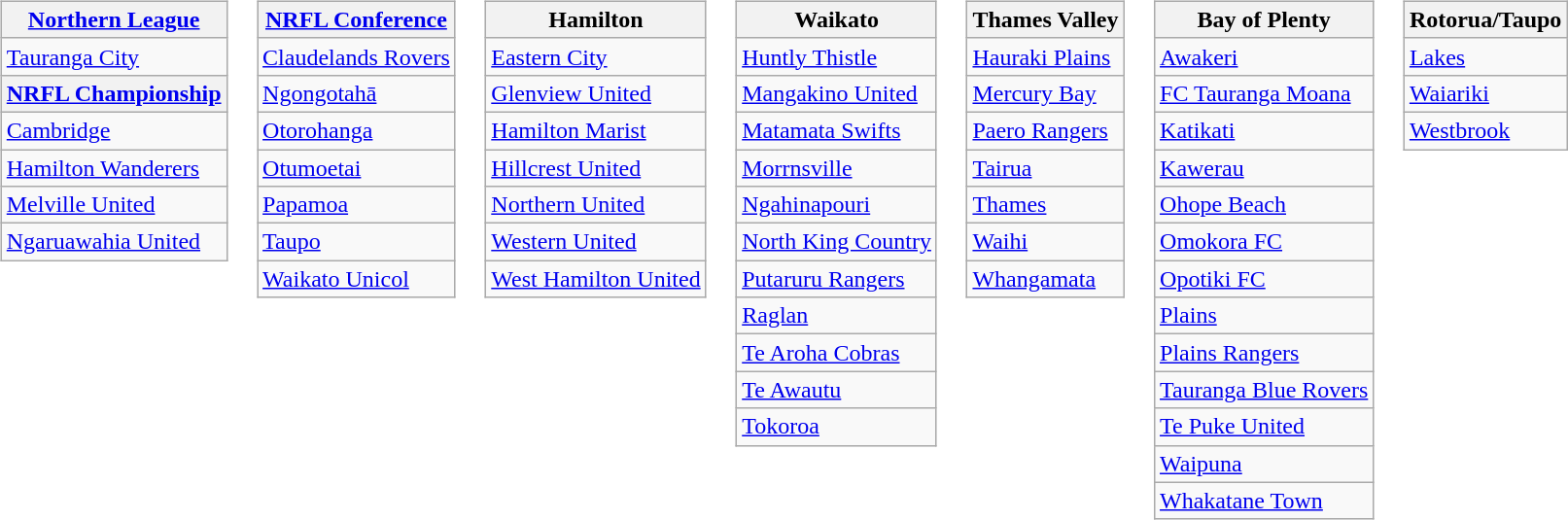<table>
<tr valign=top>
<td><br><table class="wikitable">
<tr>
<th><a href='#'>Northern League</a></th>
</tr>
<tr>
<td><a href='#'>Tauranga City</a></td>
</tr>
<tr>
<th><a href='#'>NRFL Championship</a></th>
</tr>
<tr>
<td><a href='#'>Cambridge</a></td>
</tr>
<tr>
<td><a href='#'>Hamilton Wanderers</a></td>
</tr>
<tr>
<td><a href='#'>Melville United</a></td>
</tr>
<tr>
<td><a href='#'>Ngaruawahia United</a></td>
</tr>
</table>
</td>
<td><br><table class="wikitable">
<tr>
<th><a href='#'>NRFL Conference</a></th>
</tr>
<tr>
<td><a href='#'>Claudelands Rovers</a></td>
</tr>
<tr>
<td><a href='#'>Ngongotahā</a></td>
</tr>
<tr>
<td><a href='#'>Otorohanga</a></td>
</tr>
<tr>
<td><a href='#'>Otumoetai</a></td>
</tr>
<tr>
<td><a href='#'>Papamoa</a></td>
</tr>
<tr>
<td><a href='#'>Taupo</a></td>
</tr>
<tr>
<td><a href='#'>Waikato Unicol</a></td>
</tr>
</table>
</td>
<td><br><table class="wikitable">
<tr>
<th>Hamilton</th>
</tr>
<tr>
<td><a href='#'>Eastern City</a></td>
</tr>
<tr>
<td><a href='#'>Glenview United</a></td>
</tr>
<tr>
<td><a href='#'>Hamilton Marist</a></td>
</tr>
<tr>
<td><a href='#'>Hillcrest United</a></td>
</tr>
<tr>
<td><a href='#'>Northern United</a></td>
</tr>
<tr>
<td><a href='#'>Western United</a></td>
</tr>
<tr>
<td><a href='#'>West Hamilton United</a></td>
</tr>
</table>
</td>
<td><br><table class="wikitable">
<tr>
<th>Waikato</th>
</tr>
<tr>
<td><a href='#'>Huntly Thistle</a></td>
</tr>
<tr>
<td><a href='#'>Mangakino United</a></td>
</tr>
<tr>
<td><a href='#'>Matamata Swifts</a></td>
</tr>
<tr>
<td><a href='#'>Morrnsville</a></td>
</tr>
<tr>
<td><a href='#'>Ngahinapouri</a></td>
</tr>
<tr>
<td><a href='#'>North King Country</a></td>
</tr>
<tr>
<td><a href='#'>Putaruru Rangers</a></td>
</tr>
<tr>
<td><a href='#'>Raglan</a></td>
</tr>
<tr>
<td><a href='#'>Te Aroha Cobras</a></td>
</tr>
<tr>
<td><a href='#'>Te Awautu</a></td>
</tr>
<tr>
<td><a href='#'>Tokoroa</a></td>
</tr>
</table>
</td>
<td><br><table class="wikitable">
<tr>
<th>Thames Valley</th>
</tr>
<tr>
<td><a href='#'>Hauraki Plains</a></td>
</tr>
<tr>
<td><a href='#'>Mercury Bay</a></td>
</tr>
<tr>
<td><a href='#'>Paero Rangers</a></td>
</tr>
<tr>
<td><a href='#'>Tairua</a></td>
</tr>
<tr>
<td><a href='#'>Thames</a></td>
</tr>
<tr>
<td><a href='#'>Waihi</a></td>
</tr>
<tr>
<td><a href='#'>Whangamata</a></td>
</tr>
</table>
</td>
<td><br><table class="wikitable">
<tr>
<th>Bay of Plenty</th>
</tr>
<tr>
<td><a href='#'>Awakeri</a></td>
</tr>
<tr>
<td><a href='#'>FC Tauranga Moana</a></td>
</tr>
<tr>
<td><a href='#'>Katikati</a></td>
</tr>
<tr>
<td><a href='#'>Kawerau</a></td>
</tr>
<tr>
<td><a href='#'>Ohope Beach</a></td>
</tr>
<tr>
<td><a href='#'>Omokora FC</a></td>
</tr>
<tr>
<td><a href='#'>Opotiki FC</a></td>
</tr>
<tr>
<td><a href='#'>Plains</a></td>
</tr>
<tr>
<td><a href='#'>Plains Rangers</a></td>
</tr>
<tr>
<td><a href='#'>Tauranga Blue Rovers</a></td>
</tr>
<tr>
<td><a href='#'>Te Puke United</a></td>
</tr>
<tr>
<td><a href='#'>Waipuna</a></td>
</tr>
<tr>
<td><a href='#'>Whakatane Town</a></td>
</tr>
</table>
</td>
<td><br><table class="wikitable">
<tr>
<th>Rotorua/Taupo</th>
</tr>
<tr>
<td><a href='#'>Lakes</a></td>
</tr>
<tr>
<td><a href='#'>Waiariki</a></td>
</tr>
<tr>
<td><a href='#'>Westbrook</a></td>
</tr>
</table>
</td>
</tr>
</table>
